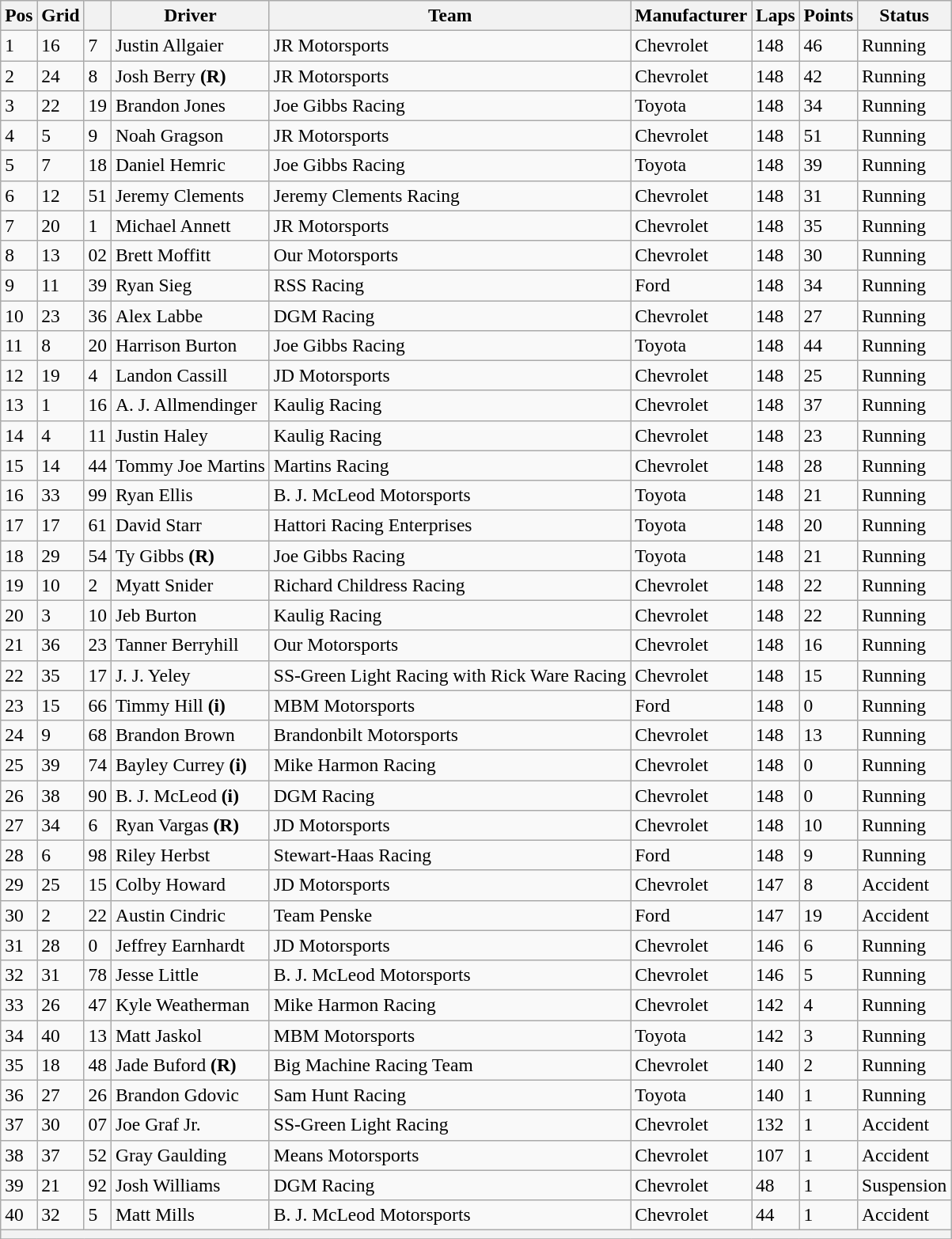<table class="wikitable" style="font-size:98%">
<tr>
<th>Pos</th>
<th>Grid</th>
<th></th>
<th>Driver</th>
<th>Team</th>
<th>Manufacturer</th>
<th>Laps</th>
<th>Points</th>
<th>Status</th>
</tr>
<tr>
<td>1</td>
<td>16</td>
<td>7</td>
<td>Justin Allgaier</td>
<td>JR Motorsports</td>
<td>Chevrolet</td>
<td>148</td>
<td>46</td>
<td>Running</td>
</tr>
<tr>
<td>2</td>
<td>24</td>
<td>8</td>
<td>Josh Berry <strong>(R)</strong></td>
<td>JR Motorsports</td>
<td>Chevrolet</td>
<td>148</td>
<td>42</td>
<td>Running</td>
</tr>
<tr>
<td>3</td>
<td>22</td>
<td>19</td>
<td>Brandon Jones</td>
<td>Joe Gibbs Racing</td>
<td>Toyota</td>
<td>148</td>
<td>34</td>
<td>Running</td>
</tr>
<tr>
<td>4</td>
<td>5</td>
<td>9</td>
<td>Noah Gragson</td>
<td>JR Motorsports</td>
<td>Chevrolet</td>
<td>148</td>
<td>51</td>
<td>Running</td>
</tr>
<tr>
<td>5</td>
<td>7</td>
<td>18</td>
<td>Daniel Hemric</td>
<td>Joe Gibbs Racing</td>
<td>Toyota</td>
<td>148</td>
<td>39</td>
<td>Running</td>
</tr>
<tr>
<td>6</td>
<td>12</td>
<td>51</td>
<td>Jeremy Clements</td>
<td>Jeremy Clements Racing</td>
<td>Chevrolet</td>
<td>148</td>
<td>31</td>
<td>Running</td>
</tr>
<tr>
<td>7</td>
<td>20</td>
<td>1</td>
<td>Michael Annett</td>
<td>JR Motorsports</td>
<td>Chevrolet</td>
<td>148</td>
<td>35</td>
<td>Running</td>
</tr>
<tr>
<td>8</td>
<td>13</td>
<td>02</td>
<td>Brett Moffitt</td>
<td>Our Motorsports</td>
<td>Chevrolet</td>
<td>148</td>
<td>30</td>
<td>Running</td>
</tr>
<tr>
<td>9</td>
<td>11</td>
<td>39</td>
<td>Ryan Sieg</td>
<td>RSS Racing</td>
<td>Ford</td>
<td>148</td>
<td>34</td>
<td>Running</td>
</tr>
<tr>
<td>10</td>
<td>23</td>
<td>36</td>
<td>Alex Labbe</td>
<td>DGM Racing</td>
<td>Chevrolet</td>
<td>148</td>
<td>27</td>
<td>Running</td>
</tr>
<tr>
<td>11</td>
<td>8</td>
<td>20</td>
<td>Harrison Burton</td>
<td>Joe Gibbs Racing</td>
<td>Toyota</td>
<td>148</td>
<td>44</td>
<td>Running</td>
</tr>
<tr>
<td>12</td>
<td>19</td>
<td>4</td>
<td>Landon Cassill</td>
<td>JD Motorsports</td>
<td>Chevrolet</td>
<td>148</td>
<td>25</td>
<td>Running</td>
</tr>
<tr>
<td>13</td>
<td>1</td>
<td>16</td>
<td>A. J. Allmendinger</td>
<td>Kaulig Racing</td>
<td>Chevrolet</td>
<td>148</td>
<td>37</td>
<td>Running</td>
</tr>
<tr>
<td>14</td>
<td>4</td>
<td>11</td>
<td>Justin Haley</td>
<td>Kaulig Racing</td>
<td>Chevrolet</td>
<td>148</td>
<td>23</td>
<td>Running</td>
</tr>
<tr>
<td>15</td>
<td>14</td>
<td>44</td>
<td>Tommy Joe Martins</td>
<td>Martins Racing</td>
<td>Chevrolet</td>
<td>148</td>
<td>28</td>
<td>Running</td>
</tr>
<tr>
<td>16</td>
<td>33</td>
<td>99</td>
<td>Ryan Ellis</td>
<td>B. J. McLeod Motorsports</td>
<td>Toyota</td>
<td>148</td>
<td>21</td>
<td>Running</td>
</tr>
<tr>
<td>17</td>
<td>17</td>
<td>61</td>
<td>David Starr</td>
<td>Hattori Racing Enterprises</td>
<td>Toyota</td>
<td>148</td>
<td>20</td>
<td>Running</td>
</tr>
<tr>
<td>18</td>
<td>29</td>
<td>54</td>
<td>Ty Gibbs <strong>(R)</strong></td>
<td>Joe Gibbs Racing</td>
<td>Toyota</td>
<td>148</td>
<td>21</td>
<td>Running</td>
</tr>
<tr>
<td>19</td>
<td>10</td>
<td>2</td>
<td>Myatt Snider</td>
<td>Richard Childress Racing</td>
<td>Chevrolet</td>
<td>148</td>
<td>22</td>
<td>Running</td>
</tr>
<tr>
<td>20</td>
<td>3</td>
<td>10</td>
<td>Jeb Burton</td>
<td>Kaulig Racing</td>
<td>Chevrolet</td>
<td>148</td>
<td>22</td>
<td>Running</td>
</tr>
<tr>
<td>21</td>
<td>36</td>
<td>23</td>
<td>Tanner Berryhill</td>
<td>Our Motorsports</td>
<td>Chevrolet</td>
<td>148</td>
<td>16</td>
<td>Running</td>
</tr>
<tr>
<td>22</td>
<td>35</td>
<td>17</td>
<td>J. J. Yeley</td>
<td>SS-Green Light Racing with Rick Ware Racing</td>
<td>Chevrolet</td>
<td>148</td>
<td>15</td>
<td>Running</td>
</tr>
<tr>
<td>23</td>
<td>15</td>
<td>66</td>
<td>Timmy Hill <strong>(i)</strong></td>
<td>MBM Motorsports</td>
<td>Ford</td>
<td>148</td>
<td>0</td>
<td>Running</td>
</tr>
<tr>
<td>24</td>
<td>9</td>
<td>68</td>
<td>Brandon Brown</td>
<td>Brandonbilt Motorsports</td>
<td>Chevrolet</td>
<td>148</td>
<td>13</td>
<td>Running</td>
</tr>
<tr>
<td>25</td>
<td>39</td>
<td>74</td>
<td>Bayley Currey <strong>(i)</strong></td>
<td>Mike Harmon Racing</td>
<td>Chevrolet</td>
<td>148</td>
<td>0</td>
<td>Running</td>
</tr>
<tr>
<td>26</td>
<td>38</td>
<td>90</td>
<td>B. J. McLeod <strong>(i)</strong></td>
<td>DGM Racing</td>
<td>Chevrolet</td>
<td>148</td>
<td>0</td>
<td>Running</td>
</tr>
<tr>
<td>27</td>
<td>34</td>
<td>6</td>
<td>Ryan Vargas <strong>(R)</strong></td>
<td>JD Motorsports</td>
<td>Chevrolet</td>
<td>148</td>
<td>10</td>
<td>Running</td>
</tr>
<tr>
<td>28</td>
<td>6</td>
<td>98</td>
<td>Riley Herbst</td>
<td>Stewart-Haas Racing</td>
<td>Ford</td>
<td>148</td>
<td>9</td>
<td>Running</td>
</tr>
<tr>
<td>29</td>
<td>25</td>
<td>15</td>
<td>Colby Howard</td>
<td>JD Motorsports</td>
<td>Chevrolet</td>
<td>147</td>
<td>8</td>
<td>Accident</td>
</tr>
<tr>
<td>30</td>
<td>2</td>
<td>22</td>
<td>Austin Cindric</td>
<td>Team Penske</td>
<td>Ford</td>
<td>147</td>
<td>19</td>
<td>Accident</td>
</tr>
<tr>
<td>31</td>
<td>28</td>
<td>0</td>
<td>Jeffrey Earnhardt</td>
<td>JD Motorsports</td>
<td>Chevrolet</td>
<td>146</td>
<td>6</td>
<td>Running</td>
</tr>
<tr>
<td>32</td>
<td>31</td>
<td>78</td>
<td>Jesse Little</td>
<td>B. J. McLeod Motorsports</td>
<td>Chevrolet</td>
<td>146</td>
<td>5</td>
<td>Running</td>
</tr>
<tr>
<td>33</td>
<td>26</td>
<td>47</td>
<td>Kyle Weatherman</td>
<td>Mike Harmon Racing</td>
<td>Chevrolet</td>
<td>142</td>
<td>4</td>
<td>Running</td>
</tr>
<tr>
<td>34</td>
<td>40</td>
<td>13</td>
<td>Matt Jaskol</td>
<td>MBM Motorsports</td>
<td>Toyota</td>
<td>142</td>
<td>3</td>
<td>Running</td>
</tr>
<tr>
<td>35</td>
<td>18</td>
<td>48</td>
<td>Jade Buford <strong>(R)</strong></td>
<td>Big Machine Racing Team</td>
<td>Chevrolet</td>
<td>140</td>
<td>2</td>
<td>Running</td>
</tr>
<tr>
<td>36</td>
<td>27</td>
<td>26</td>
<td>Brandon Gdovic</td>
<td>Sam Hunt Racing</td>
<td>Toyota</td>
<td>140</td>
<td>1</td>
<td>Running</td>
</tr>
<tr>
<td>37</td>
<td>30</td>
<td>07</td>
<td>Joe Graf Jr.</td>
<td>SS-Green Light Racing</td>
<td>Chevrolet</td>
<td>132</td>
<td>1</td>
<td>Accident</td>
</tr>
<tr>
<td>38</td>
<td>37</td>
<td>52</td>
<td>Gray Gaulding</td>
<td>Means Motorsports</td>
<td>Chevrolet</td>
<td>107</td>
<td>1</td>
<td>Accident</td>
</tr>
<tr>
<td>39</td>
<td>21</td>
<td>92</td>
<td>Josh Williams</td>
<td>DGM Racing</td>
<td>Chevrolet</td>
<td>48</td>
<td>1</td>
<td>Suspension</td>
</tr>
<tr>
<td>40</td>
<td>32</td>
<td>5</td>
<td>Matt Mills</td>
<td>B. J. McLeod Motorsports</td>
<td>Chevrolet</td>
<td>44</td>
<td>1</td>
<td>Accident</td>
</tr>
<tr>
<th colspan="9"></th>
</tr>
<tr>
</tr>
</table>
